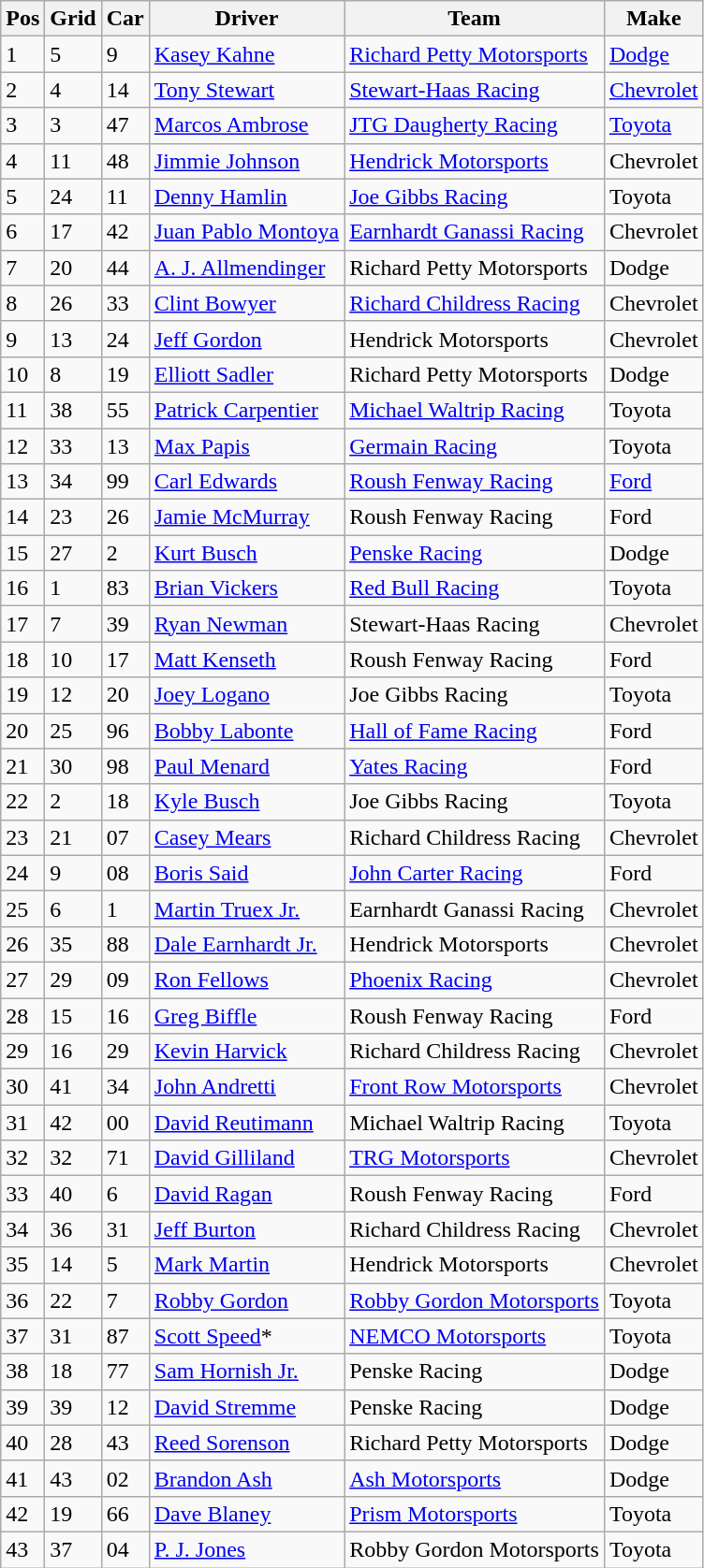<table class="sortable wikitable" border="1">
<tr>
<th>Pos</th>
<th>Grid</th>
<th>Car</th>
<th>Driver</th>
<th>Team</th>
<th>Make</th>
</tr>
<tr>
<td>1</td>
<td>5</td>
<td>9</td>
<td><a href='#'>Kasey Kahne</a></td>
<td><a href='#'>Richard Petty Motorsports</a></td>
<td><a href='#'>Dodge</a></td>
</tr>
<tr>
<td>2</td>
<td>4</td>
<td>14</td>
<td><a href='#'>Tony Stewart</a></td>
<td><a href='#'>Stewart-Haas Racing</a></td>
<td><a href='#'>Chevrolet</a></td>
</tr>
<tr>
<td>3</td>
<td>3</td>
<td>47</td>
<td><a href='#'>Marcos Ambrose</a></td>
<td><a href='#'>JTG Daugherty Racing</a></td>
<td><a href='#'>Toyota</a></td>
</tr>
<tr>
<td>4</td>
<td>11</td>
<td>48</td>
<td><a href='#'>Jimmie Johnson</a></td>
<td><a href='#'>Hendrick Motorsports</a></td>
<td>Chevrolet</td>
</tr>
<tr>
<td>5</td>
<td>24</td>
<td>11</td>
<td><a href='#'>Denny Hamlin</a></td>
<td><a href='#'>Joe Gibbs Racing</a></td>
<td>Toyota</td>
</tr>
<tr>
<td>6</td>
<td>17</td>
<td>42</td>
<td><a href='#'>Juan Pablo Montoya</a></td>
<td><a href='#'>Earnhardt Ganassi Racing</a></td>
<td>Chevrolet</td>
</tr>
<tr>
<td>7</td>
<td>20</td>
<td>44</td>
<td><a href='#'>A. J. Allmendinger</a></td>
<td>Richard Petty Motorsports</td>
<td>Dodge</td>
</tr>
<tr>
<td>8</td>
<td>26</td>
<td>33</td>
<td><a href='#'>Clint Bowyer</a></td>
<td><a href='#'>Richard Childress Racing</a></td>
<td>Chevrolet</td>
</tr>
<tr>
<td>9</td>
<td>13</td>
<td>24</td>
<td><a href='#'>Jeff Gordon</a></td>
<td>Hendrick Motorsports</td>
<td>Chevrolet</td>
</tr>
<tr>
<td>10</td>
<td>8</td>
<td>19</td>
<td><a href='#'>Elliott Sadler</a></td>
<td>Richard Petty Motorsports</td>
<td>Dodge</td>
</tr>
<tr>
<td>11</td>
<td>38</td>
<td>55</td>
<td><a href='#'>Patrick Carpentier</a></td>
<td><a href='#'>Michael Waltrip Racing</a></td>
<td>Toyota</td>
</tr>
<tr>
<td>12</td>
<td>33</td>
<td>13</td>
<td><a href='#'>Max Papis</a></td>
<td><a href='#'>Germain Racing</a></td>
<td>Toyota</td>
</tr>
<tr>
<td>13</td>
<td>34</td>
<td>99</td>
<td><a href='#'>Carl Edwards</a></td>
<td><a href='#'>Roush Fenway Racing</a></td>
<td><a href='#'>Ford</a></td>
</tr>
<tr>
<td>14</td>
<td>23</td>
<td>26</td>
<td><a href='#'>Jamie McMurray</a></td>
<td>Roush Fenway Racing</td>
<td>Ford</td>
</tr>
<tr>
<td>15</td>
<td>27</td>
<td>2</td>
<td><a href='#'>Kurt Busch</a></td>
<td><a href='#'>Penske Racing</a></td>
<td>Dodge</td>
</tr>
<tr>
<td>16</td>
<td>1</td>
<td>83</td>
<td><a href='#'>Brian Vickers</a></td>
<td><a href='#'>Red Bull Racing</a></td>
<td>Toyota</td>
</tr>
<tr>
<td>17</td>
<td>7</td>
<td>39</td>
<td><a href='#'>Ryan Newman</a></td>
<td>Stewart-Haas Racing</td>
<td>Chevrolet</td>
</tr>
<tr>
<td>18</td>
<td>10</td>
<td>17</td>
<td><a href='#'>Matt Kenseth</a></td>
<td>Roush Fenway Racing</td>
<td>Ford</td>
</tr>
<tr>
<td>19</td>
<td>12</td>
<td>20</td>
<td><a href='#'>Joey Logano</a></td>
<td>Joe Gibbs Racing</td>
<td>Toyota</td>
</tr>
<tr>
<td>20</td>
<td>25</td>
<td>96</td>
<td><a href='#'>Bobby Labonte</a></td>
<td><a href='#'>Hall of Fame Racing</a></td>
<td>Ford</td>
</tr>
<tr>
<td>21</td>
<td>30</td>
<td>98</td>
<td><a href='#'>Paul Menard</a></td>
<td><a href='#'>Yates Racing</a></td>
<td>Ford</td>
</tr>
<tr>
<td>22</td>
<td>2</td>
<td>18</td>
<td><a href='#'>Kyle Busch</a></td>
<td>Joe Gibbs Racing</td>
<td>Toyota</td>
</tr>
<tr>
<td>23</td>
<td>21</td>
<td>07</td>
<td><a href='#'>Casey Mears</a></td>
<td>Richard Childress Racing</td>
<td>Chevrolet</td>
</tr>
<tr>
<td>24</td>
<td>9</td>
<td>08</td>
<td><a href='#'>Boris Said</a></td>
<td><a href='#'>John Carter Racing</a></td>
<td>Ford</td>
</tr>
<tr>
<td>25</td>
<td>6</td>
<td>1</td>
<td><a href='#'>Martin Truex Jr.</a></td>
<td>Earnhardt Ganassi Racing</td>
<td>Chevrolet</td>
</tr>
<tr>
<td>26</td>
<td>35</td>
<td>88</td>
<td><a href='#'>Dale Earnhardt Jr.</a></td>
<td>Hendrick Motorsports</td>
<td>Chevrolet</td>
</tr>
<tr>
<td>27</td>
<td>29</td>
<td>09</td>
<td><a href='#'>Ron Fellows</a></td>
<td><a href='#'>Phoenix Racing</a></td>
<td>Chevrolet</td>
</tr>
<tr>
<td>28</td>
<td>15</td>
<td>16</td>
<td><a href='#'>Greg Biffle</a></td>
<td>Roush Fenway Racing</td>
<td>Ford</td>
</tr>
<tr>
<td>29</td>
<td>16</td>
<td>29</td>
<td><a href='#'>Kevin Harvick</a></td>
<td>Richard Childress Racing</td>
<td>Chevrolet</td>
</tr>
<tr>
<td>30</td>
<td>41</td>
<td>34</td>
<td><a href='#'>John Andretti</a></td>
<td><a href='#'>Front Row Motorsports</a></td>
<td>Chevrolet</td>
</tr>
<tr>
<td>31</td>
<td>42</td>
<td>00</td>
<td><a href='#'>David Reutimann</a></td>
<td>Michael Waltrip Racing</td>
<td>Toyota</td>
</tr>
<tr>
<td>32</td>
<td>32</td>
<td>71</td>
<td><a href='#'>David Gilliland</a></td>
<td><a href='#'>TRG Motorsports</a></td>
<td>Chevrolet</td>
</tr>
<tr>
<td>33</td>
<td>40</td>
<td>6</td>
<td><a href='#'>David Ragan</a></td>
<td>Roush Fenway Racing</td>
<td>Ford</td>
</tr>
<tr>
<td>34</td>
<td>36</td>
<td>31</td>
<td><a href='#'>Jeff Burton</a></td>
<td>Richard Childress Racing</td>
<td>Chevrolet</td>
</tr>
<tr>
<td>35</td>
<td>14</td>
<td>5</td>
<td><a href='#'>Mark Martin</a></td>
<td>Hendrick Motorsports</td>
<td>Chevrolet</td>
</tr>
<tr>
<td>36</td>
<td>22</td>
<td>7</td>
<td><a href='#'>Robby Gordon</a></td>
<td><a href='#'>Robby Gordon Motorsports</a></td>
<td>Toyota</td>
</tr>
<tr>
<td>37</td>
<td>31</td>
<td>87</td>
<td><a href='#'>Scott Speed</a>*</td>
<td><a href='#'>NEMCO Motorsports</a></td>
<td>Toyota</td>
</tr>
<tr>
<td>38</td>
<td>18</td>
<td>77</td>
<td><a href='#'>Sam Hornish Jr.</a></td>
<td>Penske Racing</td>
<td>Dodge</td>
</tr>
<tr>
<td>39</td>
<td>39</td>
<td>12</td>
<td><a href='#'>David Stremme</a></td>
<td>Penske Racing</td>
<td>Dodge</td>
</tr>
<tr>
<td>40</td>
<td>28</td>
<td>43</td>
<td><a href='#'>Reed Sorenson</a></td>
<td>Richard Petty Motorsports</td>
<td>Dodge</td>
</tr>
<tr>
<td>41</td>
<td>43</td>
<td>02</td>
<td><a href='#'>Brandon Ash</a></td>
<td><a href='#'>Ash Motorsports</a></td>
<td>Dodge</td>
</tr>
<tr>
<td>42</td>
<td>19</td>
<td>66</td>
<td><a href='#'>Dave Blaney</a></td>
<td><a href='#'>Prism Motorsports</a></td>
<td>Toyota</td>
</tr>
<tr>
<td>43</td>
<td>37</td>
<td>04</td>
<td><a href='#'>P. J. Jones</a></td>
<td>Robby Gordon Motorsports</td>
<td>Toyota</td>
</tr>
</table>
